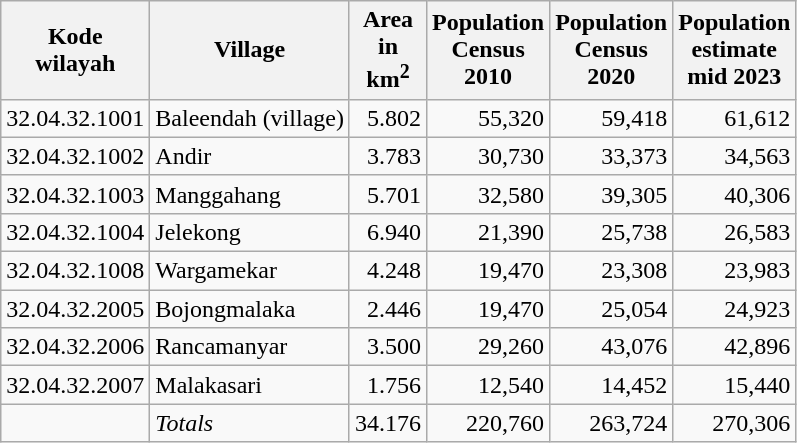<table class="wikitable">
<tr>
<th>Kode<br>wilayah</th>
<th>Village</th>
<th>Area<br>in<br>km<sup>2</sup></th>
<th>Population<br>Census<br>2010</th>
<th>Population<br>Census<br>2020</th>
<th>Population<br>estimate<br>mid 2023 </th>
</tr>
<tr>
<td>32.04.32.1001</td>
<td>Baleendah (village)</td>
<td align="right">5.802</td>
<td align="right">55,320</td>
<td align="right">59,418</td>
<td align="right">61,612</td>
</tr>
<tr>
<td>32.04.32.1002</td>
<td>Andir</td>
<td align="right">3.783</td>
<td align="right">30,730</td>
<td align="right">33,373</td>
<td align="right">34,563</td>
</tr>
<tr>
<td>32.04.32.1003</td>
<td>Manggahang</td>
<td align="right">5.701</td>
<td align="right">32,580</td>
<td align="right">39,305</td>
<td align="right">40,306</td>
</tr>
<tr>
<td>32.04.32.1004</td>
<td>Jelekong</td>
<td align="right">6.940</td>
<td align="right">21,390</td>
<td align="right">25,738</td>
<td align="right">26,583</td>
</tr>
<tr>
<td>32.04.32.1008</td>
<td>Wargamekar</td>
<td align="right">4.248</td>
<td align="right">19,470</td>
<td align="right">23,308</td>
<td align="right">23,983</td>
</tr>
<tr>
<td>32.04.32.2005</td>
<td>Bojongmalaka</td>
<td align="right">2.446</td>
<td align="right">19,470</td>
<td align="right">25,054</td>
<td align="right">24,923</td>
</tr>
<tr>
<td>32.04.32.2006</td>
<td>Rancamanyar</td>
<td align="right">3.500</td>
<td align="right">29,260</td>
<td align="right">43,076</td>
<td align="right">42,896</td>
</tr>
<tr>
<td>32.04.32.2007</td>
<td>Malakasari</td>
<td align="right">1.756</td>
<td align="right">12,540</td>
<td align="right">14,452</td>
<td align="right">15,440</td>
</tr>
<tr>
<td></td>
<td><em>Totals</em></td>
<td align="right">34.176</td>
<td align="right">220,760</td>
<td align="right">263,724</td>
<td align="right">270,306</td>
</tr>
</table>
